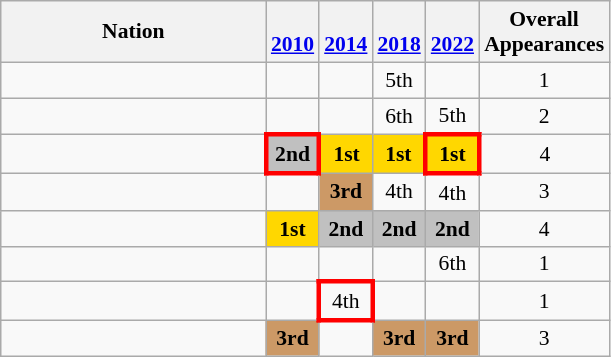<table class="wikitable" style="text-align:center; font-size:90%">
<tr>
<th width=170>Nation</th>
<th><br><a href='#'>2010</a></th>
<th><br><a href='#'>2014</a></th>
<th><br><a href='#'>2018</a></th>
<th><br><a href='#'>2022</a></th>
<th>Overall<br>Appearances</th>
</tr>
<tr>
<td align=left></td>
<td></td>
<td></td>
<td>5th</td>
<td></td>
<td>1</td>
</tr>
<tr>
<td align=left></td>
<td></td>
<td></td>
<td>6th</td>
<td>5th</td>
<td>2</td>
</tr>
<tr>
<td align=left></td>
<td bgcolor=silver style="border: 3px solid red"><strong>2nd</strong></td>
<td bgcolor=gold><strong>1st</strong></td>
<td bgcolor=gold><strong>1st</strong></td>
<td style="border: 3px solid  red" bgcolor=gold><strong>1st</strong></td>
<td>4</td>
</tr>
<tr>
<td align=left></td>
<td></td>
<td bgcolor=#cc9966><strong>3rd</strong></td>
<td>4th</td>
<td>4th</td>
<td>3</td>
</tr>
<tr>
<td align=left></td>
<td bgcolor=gold><strong>1st</strong></td>
<td bgcolor=silver><strong>2nd</strong></td>
<td bgcolor=silver><strong>2nd</strong></td>
<td bgcolor=silver><strong>2nd</strong></td>
<td>4</td>
</tr>
<tr>
<td align=left></td>
<td></td>
<td></td>
<td></td>
<td>6th</td>
<td>1</td>
</tr>
<tr>
<td align=left></td>
<td></td>
<td style="border: 3px solid red">4th</td>
<td></td>
<td></td>
<td>1</td>
</tr>
<tr>
<td align=left></td>
<td bgcolor=#cc9966><strong>3rd</strong></td>
<td></td>
<td bgcolor=#cc9966><strong>3rd</strong></td>
<td bgcolor=#cc9966><strong>3rd</strong></td>
<td>3</td>
</tr>
</table>
